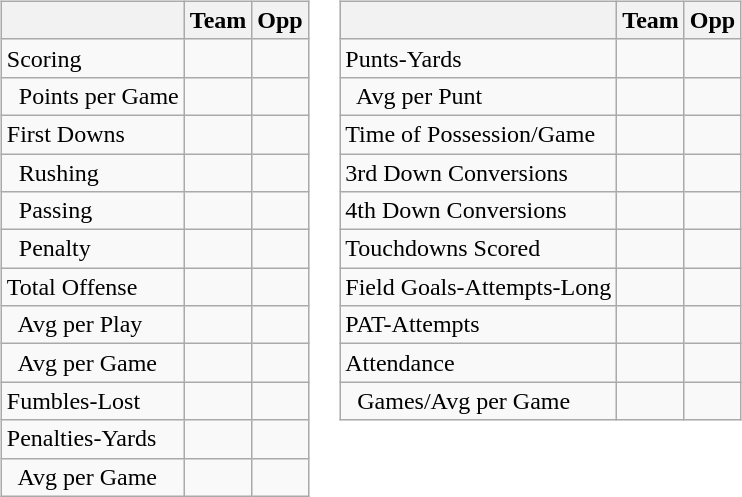<table>
<tr>
<td valign="top"><br><table class="wikitable" style="white-space:nowrap;">
<tr>
<th></th>
<th>Team</th>
<th>Opp</th>
</tr>
<tr>
<td>Scoring</td>
<td> </td>
<td> </td>
</tr>
<tr>
<td>  Points per Game</td>
<td> </td>
<td> </td>
</tr>
<tr>
<td>First Downs</td>
<td> </td>
<td> </td>
</tr>
<tr>
<td>  Rushing</td>
<td> </td>
<td> </td>
</tr>
<tr>
<td>  Passing</td>
<td> </td>
<td> </td>
</tr>
<tr>
<td>  Penalty</td>
<td> </td>
<td> </td>
</tr>
<tr>
<td>Total Offense</td>
<td> </td>
<td> </td>
</tr>
<tr>
<td>  Avg per Play</td>
<td> </td>
<td> </td>
</tr>
<tr>
<td>  Avg per Game</td>
<td> </td>
<td> </td>
</tr>
<tr>
<td>Fumbles-Lost</td>
<td> </td>
<td> </td>
</tr>
<tr>
<td>Penalties-Yards</td>
<td> </td>
<td> </td>
</tr>
<tr>
<td>  Avg per Game</td>
<td> </td>
<td> </td>
</tr>
</table>
</td>
<td valign="top"><br><table class="wikitable" style="white-space:nowrap;">
<tr>
<th></th>
<th>Team</th>
<th>Opp</th>
</tr>
<tr>
<td>Punts-Yards</td>
<td> </td>
<td> </td>
</tr>
<tr>
<td>  Avg per Punt</td>
<td> </td>
<td> </td>
</tr>
<tr>
<td>Time of Possession/Game</td>
<td> </td>
<td> </td>
</tr>
<tr>
<td>3rd Down Conversions</td>
<td> </td>
<td> </td>
</tr>
<tr>
<td>4th Down Conversions</td>
<td> </td>
<td> </td>
</tr>
<tr>
<td>Touchdowns Scored</td>
<td> </td>
<td> </td>
</tr>
<tr>
<td>Field Goals-Attempts-Long</td>
<td> </td>
<td> </td>
</tr>
<tr>
<td>PAT-Attempts</td>
<td> </td>
<td> </td>
</tr>
<tr>
<td>Attendance</td>
<td> </td>
<td> </td>
</tr>
<tr>
<td>  Games/Avg per Game</td>
<td> </td>
<td> </td>
</tr>
</table>
</td>
</tr>
</table>
